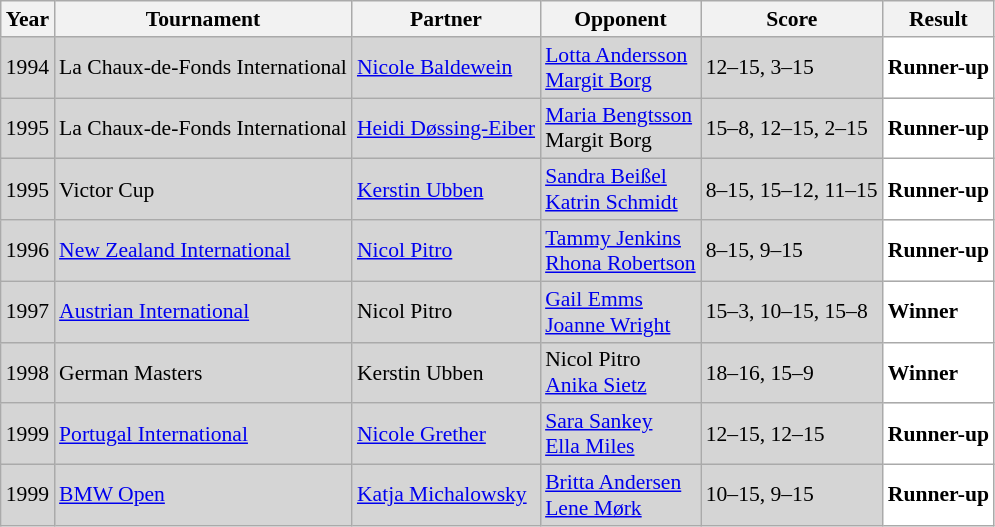<table class="sortable wikitable" style="font-size: 90%;">
<tr>
<th>Year</th>
<th>Tournament</th>
<th>Partner</th>
<th>Opponent</th>
<th>Score</th>
<th>Result</th>
</tr>
<tr style="background:#D5D5D5">
<td align="center">1994</td>
<td align="left">La Chaux-de-Fonds International</td>
<td align="left"> <a href='#'>Nicole Baldewein</a></td>
<td align="left"> <a href='#'>Lotta Andersson</a> <br>  <a href='#'>Margit Borg</a></td>
<td align="left">12–15, 3–15</td>
<td style="text-align:left; background:white"> <strong>Runner-up</strong></td>
</tr>
<tr style="background:#D5D5D5">
<td align="center">1995</td>
<td align="left">La Chaux-de-Fonds International</td>
<td align="left"> <a href='#'>Heidi Døssing-Eiber</a></td>
<td align="left"> <a href='#'>Maria Bengtsson</a> <br>  Margit Borg</td>
<td align="left">15–8, 12–15, 2–15</td>
<td style="text-align:left; background:white"> <strong>Runner-up</strong></td>
</tr>
<tr style="background:#D5D5D5">
<td align="center">1995</td>
<td align="left">Victor Cup</td>
<td align="left"> <a href='#'>Kerstin Ubben</a></td>
<td align="left"> <a href='#'>Sandra Beißel</a> <br>  <a href='#'>Katrin Schmidt</a></td>
<td align="left">8–15, 15–12, 11–15</td>
<td style="text-align:left; background:white"> <strong>Runner-up</strong></td>
</tr>
<tr style="background:#D5D5D5">
<td align="center">1996</td>
<td align="left"><a href='#'>New Zealand International</a></td>
<td align="left"> <a href='#'>Nicol Pitro</a></td>
<td align="left"> <a href='#'>Tammy Jenkins</a> <br>  <a href='#'>Rhona Robertson</a></td>
<td align="left">8–15, 9–15</td>
<td style="text-align:left; background:white"> <strong>Runner-up</strong></td>
</tr>
<tr style="background:#D5D5D5">
<td align="center">1997</td>
<td align="left"><a href='#'>Austrian International</a></td>
<td align="left"> Nicol Pitro</td>
<td align="left"> <a href='#'>Gail Emms</a> <br>  <a href='#'>Joanne Wright</a></td>
<td align="left">15–3, 10–15, 15–8</td>
<td style="text-align:left; background:white"> <strong>Winner</strong></td>
</tr>
<tr style="background:#D5D5D5">
<td align="center">1998</td>
<td align="left">German Masters</td>
<td align="left"> Kerstin Ubben</td>
<td align="left"> Nicol Pitro <br>  <a href='#'>Anika Sietz</a></td>
<td align="left">18–16, 15–9</td>
<td style="text-align:left; background:white"> <strong>Winner</strong></td>
</tr>
<tr style="background:#D5D5D5">
<td align="center">1999</td>
<td align="left"><a href='#'>Portugal International</a></td>
<td align="left"> <a href='#'>Nicole Grether</a></td>
<td align="left"> <a href='#'>Sara Sankey</a> <br>  <a href='#'>Ella Miles</a></td>
<td align="left">12–15, 12–15</td>
<td style="text-align:left; background:white"> <strong>Runner-up</strong></td>
</tr>
<tr style="background:#D5D5D5">
<td align="center">1999</td>
<td align="left"><a href='#'>BMW Open</a></td>
<td align="left"> <a href='#'>Katja Michalowsky</a></td>
<td align="left"> <a href='#'>Britta Andersen</a> <br>  <a href='#'>Lene Mørk</a></td>
<td align="left">10–15, 9–15</td>
<td style="text-align:left; background:white"> <strong>Runner-up</strong></td>
</tr>
</table>
